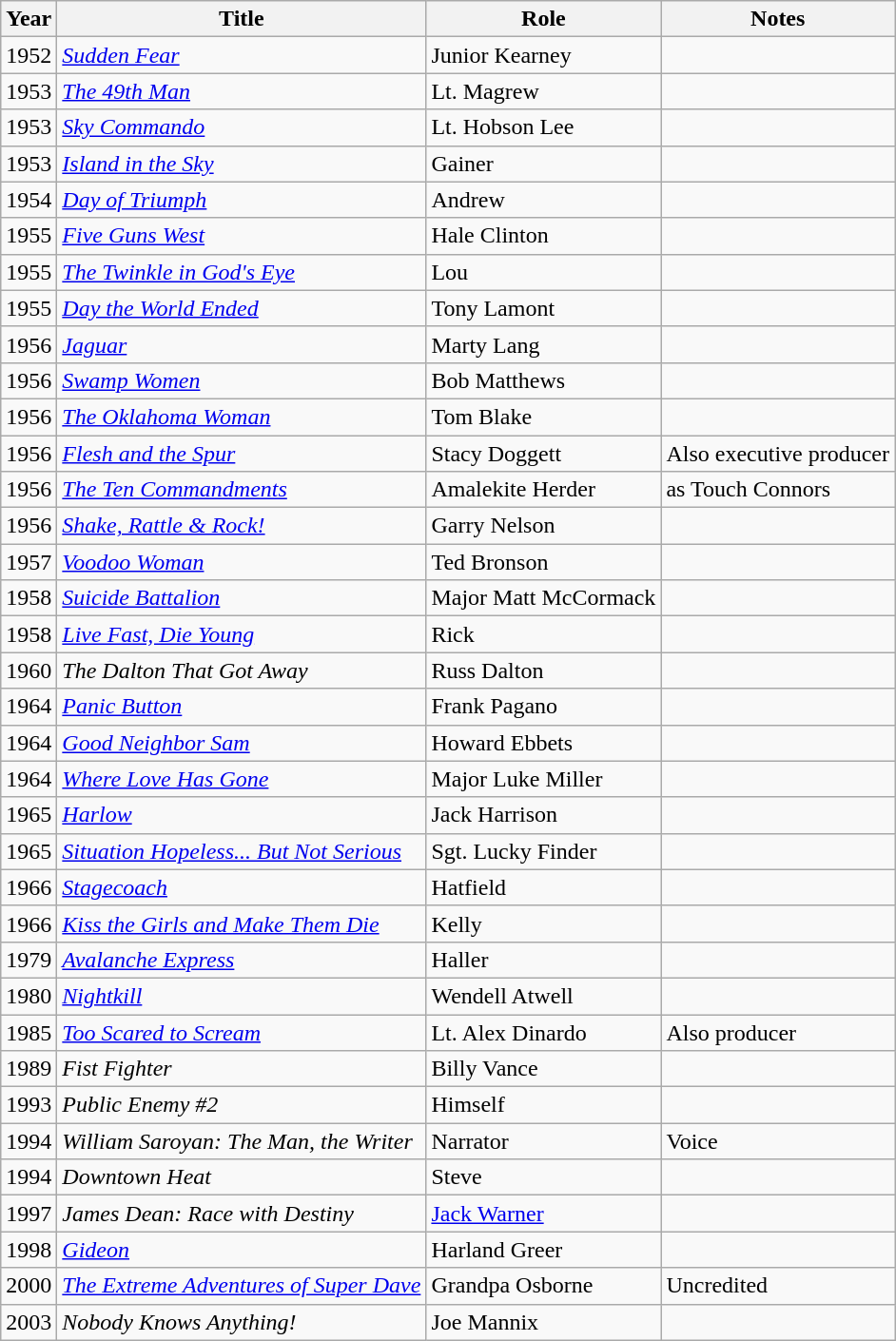<table class="wikitable sortable">
<tr>
<th>Year</th>
<th>Title</th>
<th>Role</th>
<th class="unsortable">Notes</th>
</tr>
<tr>
<td>1952</td>
<td><em><a href='#'>Sudden Fear</a></em></td>
<td>Junior Kearney</td>
<td></td>
</tr>
<tr>
<td>1953</td>
<td><em><a href='#'>The 49th Man</a></em></td>
<td>Lt. Magrew</td>
<td></td>
</tr>
<tr>
<td>1953</td>
<td><em><a href='#'>Sky Commando</a></em></td>
<td>Lt. Hobson Lee</td>
<td></td>
</tr>
<tr>
<td>1953</td>
<td><em><a href='#'>Island in the Sky</a></em></td>
<td>Gainer</td>
<td></td>
</tr>
<tr>
<td>1954</td>
<td><em><a href='#'>Day of Triumph</a></em></td>
<td>Andrew</td>
<td></td>
</tr>
<tr>
<td>1955</td>
<td><em><a href='#'>Five Guns West</a></em></td>
<td>Hale Clinton</td>
<td></td>
</tr>
<tr>
<td>1955</td>
<td><em><a href='#'>The Twinkle in God's Eye</a></em></td>
<td>Lou</td>
<td></td>
</tr>
<tr>
<td>1955</td>
<td><em><a href='#'>Day the World Ended</a></em></td>
<td>Tony Lamont</td>
<td></td>
</tr>
<tr>
<td>1956</td>
<td><em><a href='#'>Jaguar</a></em></td>
<td>Marty Lang</td>
<td></td>
</tr>
<tr>
<td>1956</td>
<td><em><a href='#'>Swamp Women</a></em></td>
<td>Bob Matthews</td>
<td></td>
</tr>
<tr>
<td>1956</td>
<td><em><a href='#'>The Oklahoma Woman</a></em></td>
<td>Tom Blake</td>
<td></td>
</tr>
<tr>
<td>1956</td>
<td><em><a href='#'>Flesh and the Spur</a></em></td>
<td>Stacy Doggett</td>
<td>Also executive producer</td>
</tr>
<tr>
<td>1956</td>
<td><em><a href='#'>The Ten Commandments</a></em></td>
<td>Amalekite Herder</td>
<td>as Touch Connors</td>
</tr>
<tr>
<td>1956</td>
<td><em><a href='#'>Shake, Rattle & Rock!</a></em></td>
<td>Garry Nelson</td>
<td></td>
</tr>
<tr>
<td>1957</td>
<td><em><a href='#'>Voodoo Woman</a></em></td>
<td>Ted Bronson</td>
<td></td>
</tr>
<tr>
<td>1958</td>
<td><em><a href='#'>Suicide Battalion</a></em></td>
<td>Major Matt McCormack</td>
<td></td>
</tr>
<tr>
<td>1958</td>
<td><em><a href='#'>Live Fast, Die Young</a></em></td>
<td>Rick</td>
<td></td>
</tr>
<tr>
<td>1960</td>
<td><em>The Dalton That Got Away</em></td>
<td>Russ Dalton</td>
<td></td>
</tr>
<tr>
<td>1964</td>
<td><em><a href='#'>Panic Button</a></em></td>
<td>Frank Pagano</td>
<td></td>
</tr>
<tr>
<td>1964</td>
<td><em><a href='#'>Good Neighbor Sam</a></em></td>
<td>Howard Ebbets</td>
<td></td>
</tr>
<tr>
<td>1964</td>
<td><em><a href='#'>Where Love Has Gone</a></em></td>
<td>Major Luke Miller</td>
<td></td>
</tr>
<tr>
<td>1965</td>
<td><em><a href='#'>Harlow</a></em></td>
<td>Jack Harrison</td>
<td></td>
</tr>
<tr>
<td>1965</td>
<td><em><a href='#'>Situation Hopeless... But Not Serious</a></em></td>
<td>Sgt. Lucky Finder</td>
<td></td>
</tr>
<tr>
<td>1966</td>
<td><em><a href='#'>Stagecoach</a></em></td>
<td>Hatfield</td>
<td></td>
</tr>
<tr>
<td>1966</td>
<td><em><a href='#'>Kiss the Girls and Make Them Die</a></em></td>
<td>Kelly</td>
<td></td>
</tr>
<tr>
<td>1979</td>
<td><em><a href='#'>Avalanche Express</a></em></td>
<td>Haller</td>
<td></td>
</tr>
<tr>
<td>1980</td>
<td><em><a href='#'>Nightkill</a></em></td>
<td>Wendell Atwell</td>
<td></td>
</tr>
<tr>
<td>1985</td>
<td><em><a href='#'>Too Scared to Scream</a></em></td>
<td>Lt. Alex Dinardo</td>
<td>Also producer</td>
</tr>
<tr>
<td>1989</td>
<td><em>Fist Fighter</em></td>
<td>Billy Vance</td>
<td></td>
</tr>
<tr>
<td>1993</td>
<td><em>Public Enemy #2</em></td>
<td>Himself</td>
<td></td>
</tr>
<tr>
<td>1994</td>
<td><em>William Saroyan: The Man, the Writer</em></td>
<td>Narrator</td>
<td>Voice</td>
</tr>
<tr>
<td>1994</td>
<td><em>Downtown Heat</em></td>
<td>Steve</td>
<td></td>
</tr>
<tr>
<td>1997</td>
<td><em>James Dean: Race with Destiny</em></td>
<td><a href='#'>Jack Warner</a></td>
<td></td>
</tr>
<tr>
<td>1998</td>
<td><em><a href='#'>Gideon</a></em></td>
<td>Harland Greer</td>
<td></td>
</tr>
<tr>
<td>2000</td>
<td><em><a href='#'>The Extreme Adventures of Super Dave</a></em></td>
<td>Grandpa Osborne</td>
<td>Uncredited</td>
</tr>
<tr>
<td>2003</td>
<td><em>Nobody Knows Anything!</em></td>
<td>Joe Mannix</td>
<td></td>
</tr>
</table>
